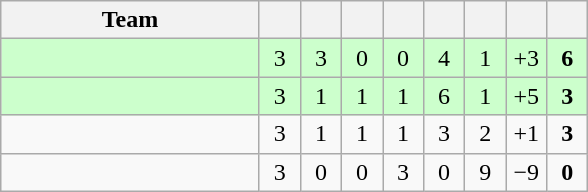<table class="wikitable" style="text-align: center;">
<tr>
<th width="165">Team</th>
<th width="20"></th>
<th width="20"></th>
<th width="20"></th>
<th width="20"></th>
<th width="20"></th>
<th width="20"></th>
<th width="20"></th>
<th width="20"></th>
</tr>
<tr bgcolor=ccffcc>
<td style="text-align:left;"></td>
<td>3</td>
<td>3</td>
<td>0</td>
<td>0</td>
<td>4</td>
<td>1</td>
<td>+3</td>
<td><strong>6</strong></td>
</tr>
<tr bgcolor=ccffcc>
<td style="text-align:left;"></td>
<td>3</td>
<td>1</td>
<td>1</td>
<td>1</td>
<td>6</td>
<td>1</td>
<td>+5</td>
<td><strong>3</strong></td>
</tr>
<tr>
<td style="text-align:left;"></td>
<td>3</td>
<td>1</td>
<td>1</td>
<td>1</td>
<td>3</td>
<td>2</td>
<td>+1</td>
<td><strong>3</strong></td>
</tr>
<tr>
<td style="text-align:left;"></td>
<td>3</td>
<td>0</td>
<td>0</td>
<td>3</td>
<td>0</td>
<td>9</td>
<td>−9</td>
<td><strong>0</strong></td>
</tr>
</table>
